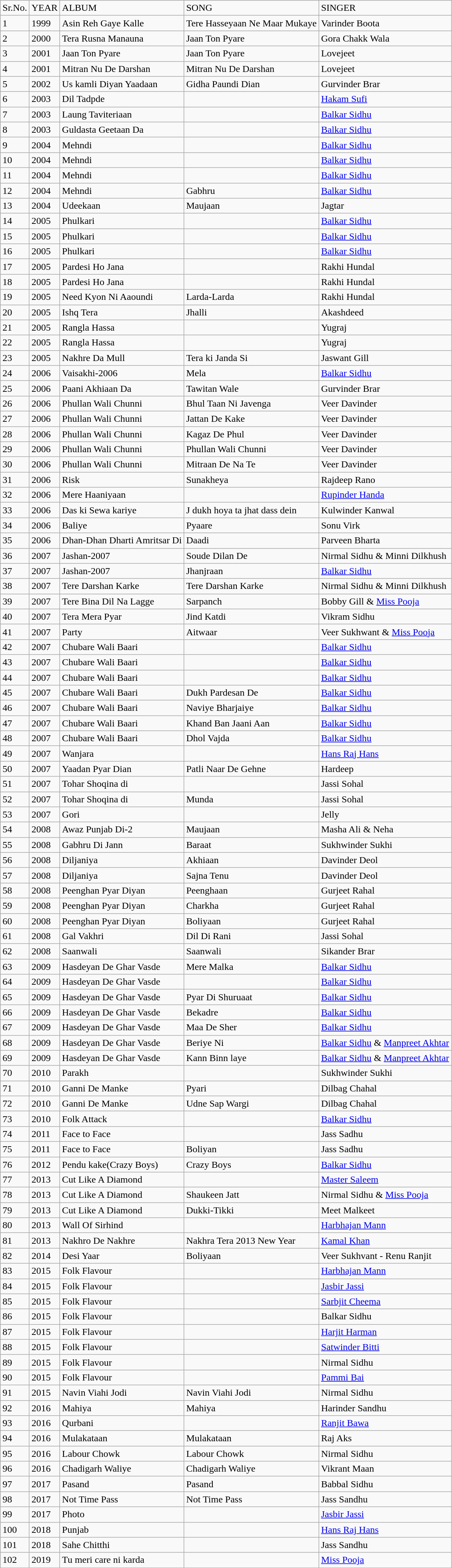<table class="wikitable">
<tr>
<td>Sr.No.</td>
<td>YEAR</td>
<td>ALBUM</td>
<td>SONG</td>
<td>SINGER</td>
</tr>
<tr>
<td>1</td>
<td>1999</td>
<td>Asin Reh Gaye Kalle</td>
<td>Tere Hasseyaan Ne Maar Mukaye</td>
<td>Varinder Boota</td>
</tr>
<tr>
<td>2</td>
<td>2000</td>
<td>Tera Rusna Manauna</td>
<td>Jaan Ton Pyare</td>
<td>Gora Chakk Wala</td>
</tr>
<tr>
<td>3</td>
<td>2001</td>
<td>Jaan Ton Pyare</td>
<td>Jaan Ton Pyare</td>
<td>Lovejeet</td>
</tr>
<tr>
<td>4</td>
<td>2001</td>
<td>Mitran Nu De Darshan</td>
<td>Mitran Nu De Darshan</td>
<td>Lovejeet</td>
</tr>
<tr>
<td>5</td>
<td>2002</td>
<td>Us kamli Diyan Yaadaan</td>
<td>Gidha Paundi Dian</td>
<td>Gurvinder Brar</td>
</tr>
<tr>
<td>6</td>
<td>2003</td>
<td>Dil Tadpde</td>
<td></td>
<td><a href='#'>Hakam Sufi</a></td>
</tr>
<tr>
<td>7</td>
<td>2003</td>
<td>Laung Taviteriaan</td>
<td></td>
<td><a href='#'>Balkar Sidhu</a></td>
</tr>
<tr>
<td>8</td>
<td>2003</td>
<td>Guldasta Geetaan Da</td>
<td></td>
<td><a href='#'>Balkar Sidhu</a></td>
</tr>
<tr>
<td>9</td>
<td>2004</td>
<td>Mehndi</td>
<td></td>
<td><a href='#'>Balkar Sidhu</a></td>
</tr>
<tr>
<td>10</td>
<td>2004</td>
<td>Mehndi</td>
<td></td>
<td><a href='#'>Balkar Sidhu</a></td>
</tr>
<tr>
<td>11</td>
<td>2004</td>
<td>Mehndi</td>
<td></td>
<td><a href='#'>Balkar Sidhu</a></td>
</tr>
<tr>
<td>12</td>
<td>2004</td>
<td>Mehndi</td>
<td>Gabhru</td>
<td><a href='#'>Balkar Sidhu</a></td>
</tr>
<tr>
<td>13</td>
<td>2004</td>
<td>Udeekaan</td>
<td>Maujaan</td>
<td>Jagtar</td>
</tr>
<tr>
<td>14</td>
<td>2005</td>
<td>Phulkari</td>
<td></td>
<td><a href='#'>Balkar Sidhu</a></td>
</tr>
<tr>
<td>15</td>
<td>2005</td>
<td>Phulkari</td>
<td></td>
<td><a href='#'>Balkar Sidhu</a></td>
</tr>
<tr>
<td>16</td>
<td>2005</td>
<td>Phulkari</td>
<td></td>
<td><a href='#'>Balkar Sidhu</a></td>
</tr>
<tr>
<td>17</td>
<td>2005</td>
<td>Pardesi Ho Jana</td>
<td></td>
<td>Rakhi Hundal</td>
</tr>
<tr>
<td>18</td>
<td>2005</td>
<td>Pardesi Ho Jana</td>
<td></td>
<td>Rakhi Hundal</td>
</tr>
<tr>
<td>19</td>
<td>2005</td>
<td>Need Kyon Ni Aaoundi</td>
<td>Larda-Larda</td>
<td>Rakhi Hundal</td>
</tr>
<tr>
<td>20</td>
<td>2005</td>
<td>Ishq Tera</td>
<td>Jhalli</td>
<td>Akashdeed</td>
</tr>
<tr>
<td>21</td>
<td>2005</td>
<td>Rangla Hassa</td>
<td></td>
<td>Yugraj</td>
</tr>
<tr>
<td>22</td>
<td>2005</td>
<td>Rangla Hassa</td>
<td></td>
<td>Yugraj</td>
</tr>
<tr>
<td>23</td>
<td>2005</td>
<td>Nakhre Da Mull</td>
<td>Tera ki Janda Si</td>
<td>Jaswant Gill</td>
</tr>
<tr>
<td>24</td>
<td>2006</td>
<td>Vaisakhi-2006</td>
<td>Mela</td>
<td><a href='#'>Balkar Sidhu</a></td>
</tr>
<tr>
<td>25</td>
<td>2006</td>
<td>Paani Akhiaan Da</td>
<td>Tawitan Wale</td>
<td>Gurvinder Brar</td>
</tr>
<tr>
<td>26</td>
<td>2006</td>
<td>Phullan Wali Chunni</td>
<td>Bhul Taan Ni Javenga</td>
<td>Veer Davinder</td>
</tr>
<tr>
<td>27</td>
<td>2006</td>
<td>Phullan Wali Chunni</td>
<td>Jattan De Kake</td>
<td>Veer Davinder</td>
</tr>
<tr>
<td>28</td>
<td>2006</td>
<td>Phullan Wali Chunni</td>
<td>Kagaz De Phul</td>
<td>Veer Davinder</td>
</tr>
<tr>
<td>29</td>
<td>2006</td>
<td>Phullan Wali Chunni</td>
<td>Phullan Wali Chunni</td>
<td>Veer Davinder</td>
</tr>
<tr>
<td>30</td>
<td>2006</td>
<td>Phullan Wali Chunni</td>
<td>Mitraan De Na Te</td>
<td>Veer Davinder</td>
</tr>
<tr>
<td>31</td>
<td>2006</td>
<td>Risk</td>
<td>Sunakheya</td>
<td>Rajdeep Rano</td>
</tr>
<tr>
<td>32</td>
<td>2006</td>
<td>Mere Haaniyaan</td>
<td></td>
<td><a href='#'>Rupinder Handa</a></td>
</tr>
<tr>
<td>33</td>
<td>2006</td>
<td>Das ki Sewa kariye</td>
<td>J dukh hoya ta jhat dass dein</td>
<td>Kulwinder Kanwal</td>
</tr>
<tr>
<td>34</td>
<td>2006</td>
<td>Baliye</td>
<td>Pyaare</td>
<td>Sonu Virk</td>
</tr>
<tr>
<td>35</td>
<td>2006</td>
<td>Dhan-Dhan Dharti Amritsar Di</td>
<td>Daadi</td>
<td>Parveen Bharta</td>
</tr>
<tr>
<td>36</td>
<td>2007</td>
<td>Jashan-2007</td>
<td>Soude Dilan De</td>
<td>Nirmal Sidhu & Minni Dilkhush</td>
</tr>
<tr>
<td>37</td>
<td>2007</td>
<td>Jashan-2007</td>
<td>Jhanjraan</td>
<td><a href='#'>Balkar Sidhu</a></td>
</tr>
<tr>
<td>38</td>
<td>2007</td>
<td>Tere Darshan Karke</td>
<td>Tere Darshan Karke</td>
<td>Nirmal Sidhu & Minni Dilkhush</td>
</tr>
<tr>
<td>39</td>
<td>2007</td>
<td>Tere Bina Dil Na Lagge</td>
<td>Sarpanch</td>
<td>Bobby Gill & <a href='#'>Miss Pooja</a></td>
</tr>
<tr>
<td>40</td>
<td>2007</td>
<td>Tera Mera Pyar</td>
<td>Jind Katdi</td>
<td>Vikram Sidhu</td>
</tr>
<tr>
<td>41</td>
<td>2007</td>
<td>Party</td>
<td>Aitwaar</td>
<td>Veer Sukhwant & <a href='#'>Miss Pooja</a></td>
</tr>
<tr>
<td>42</td>
<td>2007</td>
<td>Chubare Wali Baari</td>
<td></td>
<td><a href='#'>Balkar Sidhu</a></td>
</tr>
<tr>
<td>43</td>
<td>2007</td>
<td>Chubare Wali Baari</td>
<td></td>
<td><a href='#'>Balkar Sidhu</a></td>
</tr>
<tr>
<td>44</td>
<td>2007</td>
<td>Chubare Wali Baari</td>
<td></td>
<td><a href='#'>Balkar Sidhu</a></td>
</tr>
<tr>
<td>45</td>
<td>2007</td>
<td>Chubare Wali Baari</td>
<td>Dukh Pardesan De</td>
<td><a href='#'>Balkar Sidhu</a></td>
</tr>
<tr>
<td>46</td>
<td>2007</td>
<td>Chubare Wali Baari</td>
<td>Naviye Bharjaiye</td>
<td><a href='#'>Balkar Sidhu</a></td>
</tr>
<tr>
<td>47</td>
<td>2007</td>
<td>Chubare Wali Baari</td>
<td>Khand Ban Jaani Aan</td>
<td><a href='#'>Balkar Sidhu</a></td>
</tr>
<tr>
<td>48</td>
<td>2007</td>
<td>Chubare Wali Baari</td>
<td>Dhol Vajda</td>
<td><a href='#'>Balkar Sidhu</a></td>
</tr>
<tr>
<td>49</td>
<td>2007</td>
<td>Wanjara</td>
<td></td>
<td><a href='#'>Hans Raj Hans</a></td>
</tr>
<tr>
<td>50</td>
<td>2007</td>
<td>Yaadan Pyar Dian</td>
<td>Patli Naar De Gehne</td>
<td>Hardeep</td>
</tr>
<tr>
<td>51</td>
<td>2007</td>
<td>Tohar Shoqina di</td>
<td></td>
<td>Jassi Sohal</td>
</tr>
<tr>
<td>52</td>
<td>2007</td>
<td>Tohar Shoqina di</td>
<td>Munda</td>
<td>Jassi Sohal</td>
</tr>
<tr>
<td>53</td>
<td>2007</td>
<td>Gori</td>
<td></td>
<td>Jelly</td>
</tr>
<tr>
<td>54</td>
<td>2008</td>
<td>Awaz Punjab Di-2</td>
<td>Maujaan</td>
<td>Masha Ali & Neha</td>
</tr>
<tr>
<td>55</td>
<td>2008</td>
<td>Gabhru Di Jann</td>
<td>Baraat</td>
<td>Sukhwinder Sukhi</td>
</tr>
<tr>
<td>56</td>
<td>2008</td>
<td>Diljaniya</td>
<td>Akhiaan</td>
<td>Davinder Deol</td>
</tr>
<tr>
<td>57</td>
<td>2008</td>
<td>Diljaniya</td>
<td>Sajna Tenu</td>
<td>Davinder Deol</td>
</tr>
<tr>
<td>58</td>
<td>2008</td>
<td>Peenghan Pyar Diyan</td>
<td>Peenghaan</td>
<td>Gurjeet Rahal</td>
</tr>
<tr>
<td>59</td>
<td>2008</td>
<td>Peenghan Pyar Diyan</td>
<td>Charkha</td>
<td>Gurjeet Rahal</td>
</tr>
<tr>
<td>60</td>
<td>2008</td>
<td>Peenghan Pyar Diyan</td>
<td>Boliyaan</td>
<td>Gurjeet Rahal</td>
</tr>
<tr>
<td>61</td>
<td>2008</td>
<td>Gal Vakhri</td>
<td>Dil Di Rani</td>
<td>Jassi Sohal</td>
</tr>
<tr>
<td>62</td>
<td>2008</td>
<td>Saanwali</td>
<td>Saanwali</td>
<td>Sikander Brar</td>
</tr>
<tr>
<td>63</td>
<td>2009</td>
<td>Hasdeyan De Ghar Vasde</td>
<td>Mere Malka</td>
<td><a href='#'>Balkar Sidhu</a></td>
</tr>
<tr>
<td>64</td>
<td>2009</td>
<td>Hasdeyan De Ghar Vasde</td>
<td></td>
<td><a href='#'>Balkar Sidhu</a></td>
</tr>
<tr>
<td>65</td>
<td>2009</td>
<td>Hasdeyan De Ghar Vasde</td>
<td>Pyar Di Shuruaat</td>
<td><a href='#'>Balkar Sidhu</a></td>
</tr>
<tr>
<td>66</td>
<td>2009</td>
<td>Hasdeyan De Ghar Vasde</td>
<td>Bekadre</td>
<td><a href='#'>Balkar Sidhu</a></td>
</tr>
<tr>
<td>67</td>
<td>2009</td>
<td>Hasdeyan De Ghar Vasde</td>
<td>Maa De Sher</td>
<td><a href='#'>Balkar Sidhu</a></td>
</tr>
<tr>
<td>68</td>
<td>2009</td>
<td>Hasdeyan De Ghar Vasde</td>
<td>Beriye Ni</td>
<td><a href='#'>Balkar Sidhu</a> & <a href='#'>Manpreet Akhtar</a></td>
</tr>
<tr>
<td>69</td>
<td>2009</td>
<td>Hasdeyan De Ghar Vasde</td>
<td>Kann Binn laye</td>
<td><a href='#'>Balkar Sidhu</a> & <a href='#'>Manpreet Akhtar</a></td>
</tr>
<tr>
<td>70</td>
<td>2010</td>
<td>Parakh</td>
<td></td>
<td>Sukhwinder Sukhi</td>
</tr>
<tr>
<td>71</td>
<td>2010</td>
<td>Ganni De Manke</td>
<td>Pyari</td>
<td>Dilbag Chahal</td>
</tr>
<tr>
<td>72</td>
<td>2010</td>
<td>Ganni De Manke</td>
<td>Udne Sap Wargi</td>
<td>Dilbag Chahal</td>
</tr>
<tr>
<td>73</td>
<td>2010</td>
<td>Folk Attack</td>
<td></td>
<td><a href='#'>Balkar Sidhu</a></td>
</tr>
<tr>
<td>74</td>
<td>2011</td>
<td>Face to Face</td>
<td></td>
<td>Jass Sadhu</td>
</tr>
<tr>
<td>75</td>
<td>2011</td>
<td>Face to Face</td>
<td>Boliyan</td>
<td>Jass Sadhu</td>
</tr>
<tr>
<td>76</td>
<td>2012</td>
<td>Pendu kake(Crazy Boys)</td>
<td>Crazy Boys</td>
<td><a href='#'>Balkar Sidhu</a></td>
</tr>
<tr>
<td>77</td>
<td>2013</td>
<td>Cut Like A Diamond</td>
<td></td>
<td><a href='#'>Master Saleem</a></td>
</tr>
<tr>
<td>78</td>
<td>2013</td>
<td>Cut Like A Diamond</td>
<td>Shaukeen Jatt</td>
<td>Nirmal Sidhu & <a href='#'>Miss Pooja</a></td>
</tr>
<tr>
<td>79</td>
<td>2013</td>
<td>Cut Like A Diamond</td>
<td>Dukki-Tikki</td>
<td>Meet Malkeet</td>
</tr>
<tr>
<td>80</td>
<td>2013</td>
<td>Wall Of Sirhind</td>
<td></td>
<td><a href='#'>Harbhajan Mann</a></td>
</tr>
<tr>
<td>81</td>
<td>2013</td>
<td>Nakhro De Nakhre</td>
<td>Nakhra Tera 2013 New Year</td>
<td><a href='#'>Kamal Khan</a></td>
</tr>
<tr>
<td>82</td>
<td>2014</td>
<td>Desi Yaar</td>
<td>Boliyaan</td>
<td>Veer Sukhvant - Renu Ranjit</td>
</tr>
<tr>
<td>83</td>
<td>2015</td>
<td>Folk Flavour</td>
<td></td>
<td><a href='#'>Harbhajan Mann</a></td>
</tr>
<tr>
<td>84</td>
<td>2015</td>
<td>Folk Flavour</td>
<td></td>
<td><a href='#'>Jasbir Jassi</a></td>
</tr>
<tr>
<td>85</td>
<td>2015</td>
<td>Folk Flavour</td>
<td></td>
<td><a href='#'>Sarbjit Cheema</a></td>
</tr>
<tr>
<td>86</td>
<td>2015</td>
<td>Folk Flavour</td>
<td></td>
<td>Balkar Sidhu</td>
</tr>
<tr>
<td>87</td>
<td>2015</td>
<td>Folk Flavour</td>
<td></td>
<td><a href='#'>Harjit Harman</a></td>
</tr>
<tr>
<td>88</td>
<td>2015</td>
<td>Folk Flavour</td>
<td></td>
<td><a href='#'>Satwinder Bitti</a></td>
</tr>
<tr>
<td>89</td>
<td>2015</td>
<td>Folk Flavour</td>
<td></td>
<td>Nirmal Sidhu</td>
</tr>
<tr>
<td>90</td>
<td>2015</td>
<td>Folk Flavour</td>
<td></td>
<td><a href='#'>Pammi Bai</a></td>
</tr>
<tr>
<td>91</td>
<td>2015</td>
<td>Navin Viahi Jodi</td>
<td>Navin Viahi Jodi</td>
<td>Nirmal Sidhu</td>
</tr>
<tr>
<td>92</td>
<td>2016</td>
<td>Mahiya</td>
<td>Mahiya</td>
<td>Harinder Sandhu</td>
</tr>
<tr>
<td>93</td>
<td>2016</td>
<td>Qurbani</td>
<td></td>
<td><a href='#'>Ranjit Bawa</a></td>
</tr>
<tr>
<td>94</td>
<td>2016</td>
<td>Mulakataan</td>
<td>Mulakataan</td>
<td>Raj Aks</td>
</tr>
<tr>
<td>95</td>
<td>2016</td>
<td>Labour Chowk</td>
<td>Labour Chowk</td>
<td>Nirmal Sidhu</td>
</tr>
<tr>
<td>96</td>
<td>2016</td>
<td>Chadigarh Waliye</td>
<td>Chadigarh Waliye</td>
<td>Vikrant Maan</td>
</tr>
<tr>
<td>97</td>
<td>2017</td>
<td>Pasand</td>
<td>Pasand</td>
<td>Babbal Sidhu</td>
</tr>
<tr>
<td>98</td>
<td>2017</td>
<td>Not Time Pass</td>
<td>Not Time Pass</td>
<td>Jass Sandhu</td>
</tr>
<tr>
<td>99</td>
<td>2017</td>
<td>Photo</td>
<td></td>
<td><a href='#'>Jasbir Jassi</a></td>
</tr>
<tr>
<td>100</td>
<td>2018</td>
<td>Punjab</td>
<td></td>
<td><a href='#'>Hans Raj Hans</a></td>
</tr>
<tr>
<td>101</td>
<td>2018</td>
<td>Sahe Chitthi</td>
<td></td>
<td>Jass Sandhu</td>
</tr>
<tr>
<td>102</td>
<td>2019</td>
<td>Tu meri care ni karda</td>
<td></td>
<td><a href='#'>Miss Pooja</a></td>
</tr>
</table>
